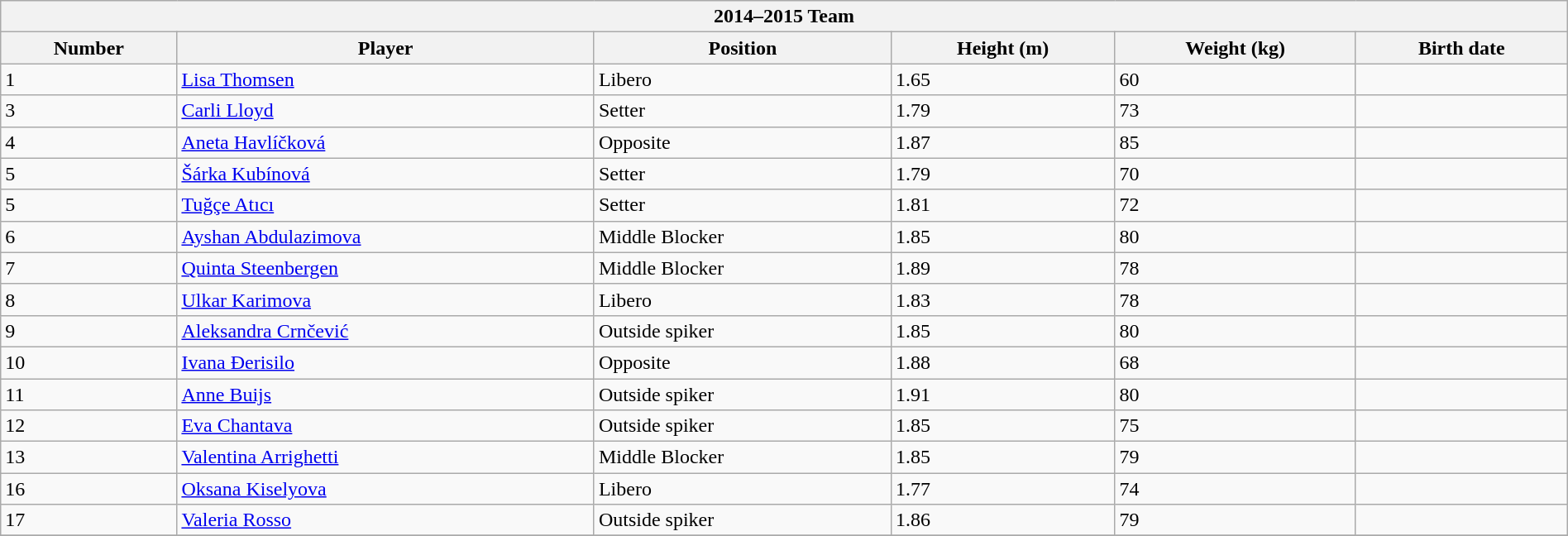<table class="wikitable collapsible collapsed" style="width:100%;">
<tr>
<th colspan=6><strong>2014–2015 Team</strong></th>
</tr>
<tr>
<th>Number</th>
<th>Player</th>
<th>Position</th>
<th>Height (m)</th>
<th>Weight (kg)</th>
<th>Birth date</th>
</tr>
<tr>
<td>1</td>
<td> <a href='#'>Lisa Thomsen</a></td>
<td>Libero</td>
<td>1.65</td>
<td>60</td>
<td></td>
</tr>
<tr>
<td>3</td>
<td> <a href='#'>Carli Lloyd</a></td>
<td>Setter</td>
<td>1.79</td>
<td>73</td>
<td></td>
</tr>
<tr>
<td>4</td>
<td> <a href='#'>Aneta Havlíčková</a></td>
<td>Opposite</td>
<td>1.87</td>
<td>85</td>
<td></td>
</tr>
<tr>
<td>5</td>
<td> <a href='#'>Šárka Kubínová</a></td>
<td>Setter</td>
<td>1.79</td>
<td>70</td>
<td></td>
</tr>
<tr>
<td>5</td>
<td> <a href='#'>Tuğçe Atıcı</a></td>
<td>Setter</td>
<td>1.81</td>
<td>72</td>
<td></td>
</tr>
<tr>
<td>6</td>
<td> <a href='#'>Ayshan Abdulazimova</a></td>
<td>Middle Blocker</td>
<td>1.85</td>
<td>80</td>
<td></td>
</tr>
<tr>
<td>7</td>
<td> <a href='#'>Quinta Steenbergen</a></td>
<td>Middle Blocker</td>
<td>1.89</td>
<td>78</td>
<td></td>
</tr>
<tr>
<td>8</td>
<td> <a href='#'>Ulkar Karimova</a></td>
<td>Libero</td>
<td>1.83</td>
<td>78</td>
<td></td>
</tr>
<tr>
<td>9</td>
<td> <a href='#'>Aleksandra Crnčević</a></td>
<td>Outside spiker</td>
<td>1.85</td>
<td>80</td>
<td></td>
</tr>
<tr>
<td>10</td>
<td> <a href='#'>Ivana Đerisilo</a></td>
<td>Opposite</td>
<td>1.88</td>
<td>68</td>
<td></td>
</tr>
<tr>
<td>11</td>
<td> <a href='#'>Anne Buijs</a></td>
<td>Outside spiker</td>
<td>1.91</td>
<td>80</td>
<td></td>
</tr>
<tr>
<td>12</td>
<td> <a href='#'>Eva Chantava</a></td>
<td>Outside spiker</td>
<td>1.85</td>
<td>75</td>
<td></td>
</tr>
<tr>
<td>13</td>
<td> <a href='#'>Valentina Arrighetti</a></td>
<td>Middle Blocker</td>
<td>1.85</td>
<td>79</td>
<td></td>
</tr>
<tr>
<td>16</td>
<td> <a href='#'>Oksana Kiselyova</a></td>
<td>Libero</td>
<td>1.77</td>
<td>74</td>
<td></td>
</tr>
<tr>
<td>17</td>
<td> <a href='#'>Valeria Rosso</a></td>
<td>Outside spiker</td>
<td>1.86</td>
<td>79</td>
<td></td>
</tr>
<tr>
</tr>
</table>
